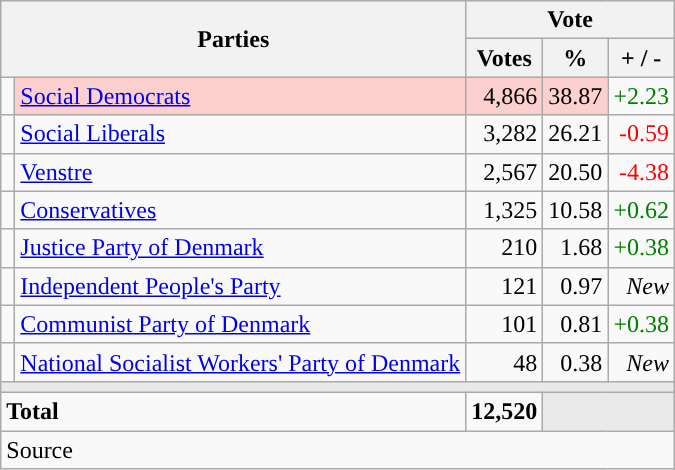<table class="wikitable" style="text-align:right;">
<tr>
<th style="text-align:centre;" rowspan="2" colspan="2" width="225">Parties</th>
<th colspan="3">Vote</th>
</tr>
<tr>
<th width="15">Votes</th>
<th width="15">%</th>
<th width="15">+ / -</th>
</tr>
<tr>
<td width="2" style="color:inherit;background:"></td>
<td bgcolor=#fbd0ce  align="left"><a href='#'>Social Democrats</a></td>
<td bgcolor=#fbd0ce>4,866</td>
<td bgcolor=#fbd0ce>38.87</td>
<td style=color:green;>+2.23</td>
</tr>
<tr>
<td width="2" style="color:inherit;background:"></td>
<td align="left"><a href='#'>Social Liberals</a></td>
<td>3,282</td>
<td>26.21</td>
<td style=color:red;>-0.59</td>
</tr>
<tr>
<td width="2" style="color:inherit;background:"></td>
<td align="left"><a href='#'>Venstre</a></td>
<td>2,567</td>
<td>20.50</td>
<td style=color:red;>-4.38</td>
</tr>
<tr>
<td width="2" style="color:inherit;background:"></td>
<td align="left"><a href='#'>Conservatives</a></td>
<td>1,325</td>
<td>10.58</td>
<td style=color:green;>+0.62</td>
</tr>
<tr>
<td width="2" style="color:inherit;background:"></td>
<td align="left"><a href='#'>Justice Party of Denmark</a></td>
<td>210</td>
<td>1.68</td>
<td style=color:green;>+0.38</td>
</tr>
<tr>
<td width="2" style="color:inherit;background:"></td>
<td align="left"><a href='#'>Independent People's Party</a></td>
<td>121</td>
<td>0.97</td>
<td><em>New</em></td>
</tr>
<tr>
<td width="2" style="color:inherit;background:"></td>
<td align="left"><a href='#'>Communist Party of Denmark</a></td>
<td>101</td>
<td>0.81</td>
<td style=color:green;>+0.38</td>
</tr>
<tr>
<td width="2" style="color:inherit;background:"></td>
<td align="left"><a href='#'>National Socialist Workers' Party of Denmark</a></td>
<td>48</td>
<td>0.38</td>
<td><em>New</em></td>
</tr>
<tr>
<td colspan="7" bgcolor="#E9E9E9"></td>
</tr>
<tr>
<td align="left" colspan="2"><strong>Total</strong></td>
<td><strong>12,520</strong></td>
<td bgcolor="#E9E9E9" colspan="2"></td>
</tr>
<tr>
<td align="left" colspan="6">Source</td>
</tr>
</table>
